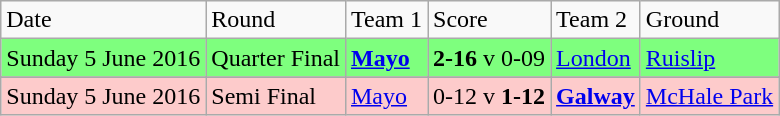<table class="wikitable">
<tr>
<td>Date</td>
<td>Round</td>
<td>Team 1</td>
<td>Score</td>
<td>Team 2</td>
<td>Ground</td>
</tr>
<tr style="background:#7eff7e;">
<td>Sunday 5 June 2016</td>
<td>Quarter Final</td>
<td> <strong><a href='#'>Mayo</a></strong></td>
<td><strong>2-16</strong> v 0-09</td>
<td> <a href='#'>London</a></td>
<td><a href='#'>Ruislip</a></td>
</tr>
<tr>
</tr>
<tr style="background:#fdcbcb;">
<td>Sunday 5 June 2016</td>
<td>Semi Final</td>
<td> <a href='#'>Mayo</a></td>
<td>0-12 v <strong>1-12</strong></td>
<td> <strong><a href='#'>Galway</a></strong></td>
<td><a href='#'>McHale Park</a></td>
</tr>
</table>
